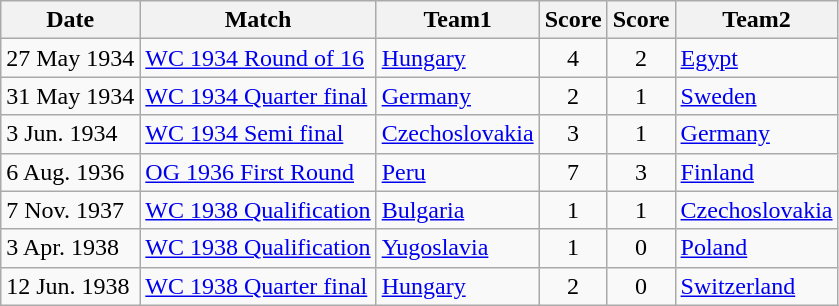<table class="wikitable sortable" border="1">
<tr>
<th>Date</th>
<th>Match</th>
<th>Team1</th>
<th>Score</th>
<th>Score</th>
<th>Team2</th>
</tr>
<tr>
<td>27 May 1934</td>
<td><a href='#'>WC 1934 Round of 16</a></td>
<td><a href='#'>Hungary</a></td>
<td align="center">4</td>
<td align="center">2</td>
<td><a href='#'>Egypt</a></td>
</tr>
<tr>
<td>31 May 1934</td>
<td><a href='#'>WC 1934 Quarter final</a></td>
<td><a href='#'>Germany</a></td>
<td align="center">2</td>
<td align="center">1</td>
<td><a href='#'>Sweden</a></td>
</tr>
<tr>
<td>3 Jun. 1934</td>
<td><a href='#'>WC 1934 Semi final</a></td>
<td><a href='#'>Czechoslovakia</a></td>
<td align="center">3</td>
<td align="center">1</td>
<td><a href='#'>Germany</a></td>
</tr>
<tr>
<td>6 Aug. 1936</td>
<td><a href='#'>OG 1936 First Round</a></td>
<td><a href='#'>Peru</a></td>
<td align="center">7</td>
<td align="center">3</td>
<td><a href='#'>Finland</a></td>
</tr>
<tr>
<td>7 Nov. 1937</td>
<td><a href='#'>WC 1938 Qualification</a></td>
<td><a href='#'>Bulgaria</a></td>
<td align="center">1</td>
<td align="center">1</td>
<td><a href='#'>Czechoslovakia</a></td>
</tr>
<tr>
<td>3 Apr. 1938</td>
<td><a href='#'>WC 1938 Qualification</a></td>
<td><a href='#'>Yugoslavia</a></td>
<td align="center">1</td>
<td align="center">0</td>
<td><a href='#'>Poland</a></td>
</tr>
<tr>
<td>12 Jun. 1938</td>
<td><a href='#'>WC 1938 Quarter final</a></td>
<td><a href='#'>Hungary</a></td>
<td align="center">2</td>
<td align="center">0</td>
<td><a href='#'>Switzerland</a></td>
</tr>
</table>
